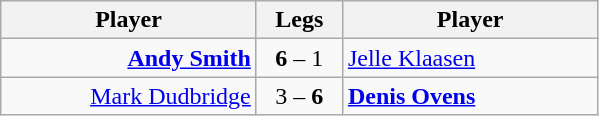<table class=wikitable style="text-align:center">
<tr>
<th width=163>Player</th>
<th width=50>Legs</th>
<th width=163>Player</th>
</tr>
<tr align=left>
<td align=right><strong><a href='#'>Andy Smith</a></strong> </td>
<td align=center><strong>6</strong> – 1</td>
<td> <a href='#'>Jelle Klaasen</a></td>
</tr>
<tr align=left>
<td align=right><a href='#'>Mark Dudbridge</a> </td>
<td align=center>3 – <strong>6</strong></td>
<td> <strong><a href='#'>Denis Ovens</a></strong></td>
</tr>
</table>
